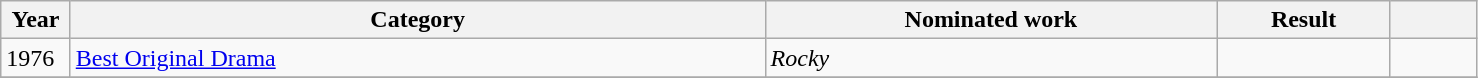<table class=wikitable class="wikitable sortable">
<tr>
<th width=4%>Year</th>
<th width=40%>Category</th>
<th width=26%>Nominated work</th>
<th width=10%>Result</th>
<th width=5%></th>
</tr>
<tr>
<td>1976</td>
<td><a href='#'>Best Original Drama</a></td>
<td><em>Rocky</em></td>
<td></td>
<td></td>
</tr>
<tr>
</tr>
</table>
